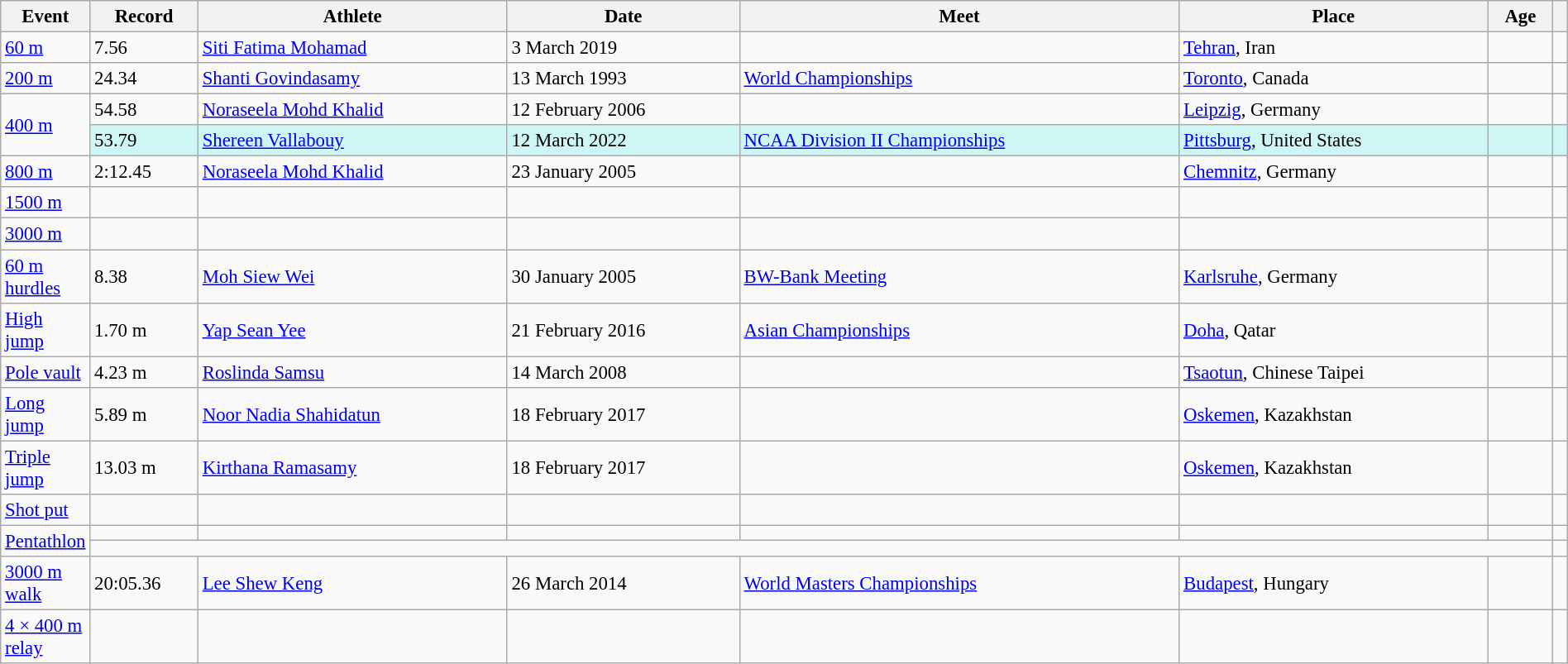<table class="wikitable" style="font-size:95%; width: 100%;">
<tr>
<th width=50>Event</th>
<th width=80>Record</th>
<th>Athlete</th>
<th>Date</th>
<th>Meet</th>
<th>Place</th>
<th>Age</th>
<th></th>
</tr>
<tr>
<td><a href='#'>60 m</a></td>
<td>7.56</td>
<td><a href='#'>Siti Fatima Mohamad</a></td>
<td>3 March 2019</td>
<td></td>
<td><a href='#'>Tehran</a>, Iran</td>
<td></td>
<td></td>
</tr>
<tr>
<td><a href='#'>200 m</a></td>
<td>24.34</td>
<td><a href='#'>Shanti Govindasamy</a></td>
<td>13 March 1993</td>
<td><a href='#'>World Championships</a></td>
<td><a href='#'>Toronto</a>, Canada</td>
<td></td>
<td></td>
</tr>
<tr>
<td rowspan=2><a href='#'>400 m</a></td>
<td>54.58</td>
<td><a href='#'>Noraseela Mohd Khalid</a></td>
<td>12 February 2006</td>
<td></td>
<td><a href='#'>Leipzig</a>, Germany</td>
<td></td>
<td></td>
</tr>
<tr bgcolor=#CEF6F5>
<td>53.79</td>
<td><a href='#'>Shereen Vallabouy</a></td>
<td>12 March 2022</td>
<td><a href='#'>NCAA Division II Championships</a></td>
<td><a href='#'>Pittsburg</a>, United States</td>
<td></td>
<td></td>
</tr>
<tr>
<td><a href='#'>800 m</a></td>
<td>2:12.45</td>
<td><a href='#'>Noraseela Mohd Khalid</a></td>
<td>23 January 2005</td>
<td></td>
<td><a href='#'>Chemnitz</a>, Germany</td>
<td></td>
<td></td>
</tr>
<tr>
<td><a href='#'>1500 m</a></td>
<td></td>
<td></td>
<td></td>
<td></td>
<td></td>
<td></td>
<td></td>
</tr>
<tr>
<td><a href='#'>3000 m</a></td>
<td></td>
<td></td>
<td></td>
<td></td>
<td></td>
<td></td>
<td></td>
</tr>
<tr>
<td><a href='#'>60 m hurdles</a></td>
<td>8.38</td>
<td><a href='#'>Moh Siew Wei</a></td>
<td>30 January 2005</td>
<td><a href='#'>BW-Bank Meeting</a></td>
<td><a href='#'>Karlsruhe</a>, Germany</td>
<td></td>
<td></td>
</tr>
<tr>
<td><a href='#'>High jump</a></td>
<td>1.70 m</td>
<td><a href='#'>Yap Sean Yee</a></td>
<td>21 February 2016</td>
<td><a href='#'>Asian Championships</a></td>
<td><a href='#'>Doha</a>, Qatar</td>
<td></td>
<td></td>
</tr>
<tr>
<td><a href='#'>Pole vault</a></td>
<td>4.23 m</td>
<td><a href='#'>Roslinda Samsu</a></td>
<td>14 March 2008</td>
<td></td>
<td><a href='#'>Tsaotun</a>, Chinese Taipei</td>
<td></td>
<td></td>
</tr>
<tr>
<td><a href='#'>Long jump</a></td>
<td>5.89 m</td>
<td><a href='#'>Noor Nadia Shahidatun</a></td>
<td>18 February 2017</td>
<td></td>
<td><a href='#'>Oskemen</a>, Kazakhstan</td>
<td></td>
<td></td>
</tr>
<tr>
<td><a href='#'>Triple jump</a></td>
<td>13.03 m</td>
<td><a href='#'>Kirthana Ramasamy</a></td>
<td>18 February 2017</td>
<td></td>
<td><a href='#'>Oskemen</a>, Kazakhstan</td>
<td></td>
<td></td>
</tr>
<tr>
<td><a href='#'>Shot put</a></td>
<td></td>
<td></td>
<td></td>
<td></td>
<td></td>
<td></td>
<td></td>
</tr>
<tr>
<td rowspan=2><a href='#'>Pentathlon</a></td>
<td></td>
<td></td>
<td></td>
<td></td>
<td></td>
<td></td>
<td></td>
</tr>
<tr>
<td colspan=6></td>
<td></td>
</tr>
<tr>
<td><a href='#'>3000 m walk</a></td>
<td>20:05.36</td>
<td><a href='#'>Lee Shew Keng</a></td>
<td>26 March 2014</td>
<td><a href='#'>World Masters Championships</a></td>
<td><a href='#'>Budapest</a>, Hungary</td>
<td></td>
<td></td>
</tr>
<tr>
<td><a href='#'>4 × 400 m relay</a></td>
<td></td>
<td></td>
<td></td>
<td></td>
<td></td>
<td></td>
<td></td>
</tr>
</table>
